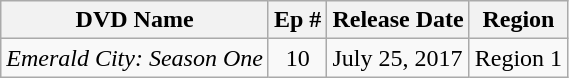<table class="wikitable">
<tr>
<th>DVD Name</th>
<th>Ep #</th>
<th>Release Date</th>
<th>Region</th>
</tr>
<tr>
<td><em>Emerald City: Season One</em></td>
<td align="center">10</td>
<td>July 25, 2017</td>
<td>Region 1</td>
</tr>
</table>
